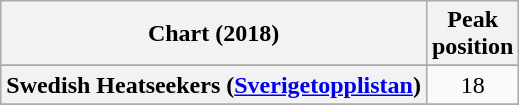<table class="wikitable sortable plainrowheaders" style="text-align:center">
<tr>
<th scope="col">Chart (2018)</th>
<th scope="col">Peak<br>position</th>
</tr>
<tr>
</tr>
<tr>
<th scope="row">Swedish Heatseekers (<a href='#'>Sverigetopplistan</a>)</th>
<td>18</td>
</tr>
<tr>
</tr>
<tr>
</tr>
</table>
